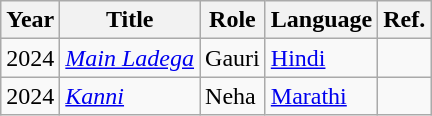<table class="wikitable">
<tr>
<th>Year</th>
<th>Title</th>
<th>Role</th>
<th>Language</th>
<th>Ref.</th>
</tr>
<tr>
<td>2024</td>
<td><em><a href='#'>Main Ladega</a></em></td>
<td>Gauri</td>
<td><a href='#'>Hindi</a></td>
<td></td>
</tr>
<tr>
<td>2024</td>
<td><em><a href='#'>Kanni</a></em></td>
<td>Neha</td>
<td><a href='#'>Marathi</a></td>
<td></td>
</tr>
</table>
